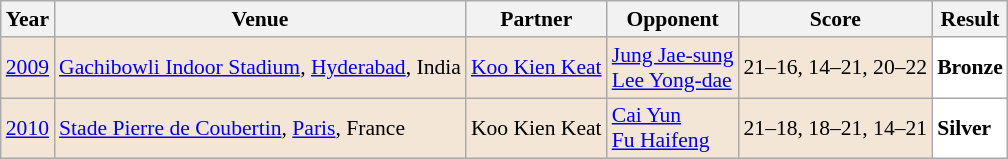<table class="sortable wikitable" style="font-size: 90%;">
<tr>
<th>Year</th>
<th>Venue</th>
<th>Partner</th>
<th>Opponent</th>
<th>Score</th>
<th>Result</th>
</tr>
<tr style="background:#F3E6D7">
<td align="center"><a href='#'>2009</a></td>
<td align="left"><a href='#'>Gachibowli Indoor Stadium</a>, <a href='#'>Hyderabad</a>, India</td>
<td align="left"> <a href='#'>Koo Kien Keat</a></td>
<td align="left"> <a href='#'>Jung Jae-sung</a><br> <a href='#'>Lee Yong-dae</a></td>
<td align="left">21–16, 14–21, 20–22</td>
<td style="text-align:left; background:white"> <strong>Bronze</strong></td>
</tr>
<tr style="background:#F3E6D7">
<td align="center"><a href='#'>2010</a></td>
<td align="left"><a href='#'>Stade Pierre de Coubertin</a>, <a href='#'>Paris</a>, France</td>
<td align="left"> Koo Kien Keat</td>
<td align="left"> <a href='#'>Cai Yun</a><br> <a href='#'>Fu Haifeng</a></td>
<td align="left">21–18, 18–21, 14–21</td>
<td style="text-align:left; background:white"> <strong>Silver</strong></td>
</tr>
</table>
